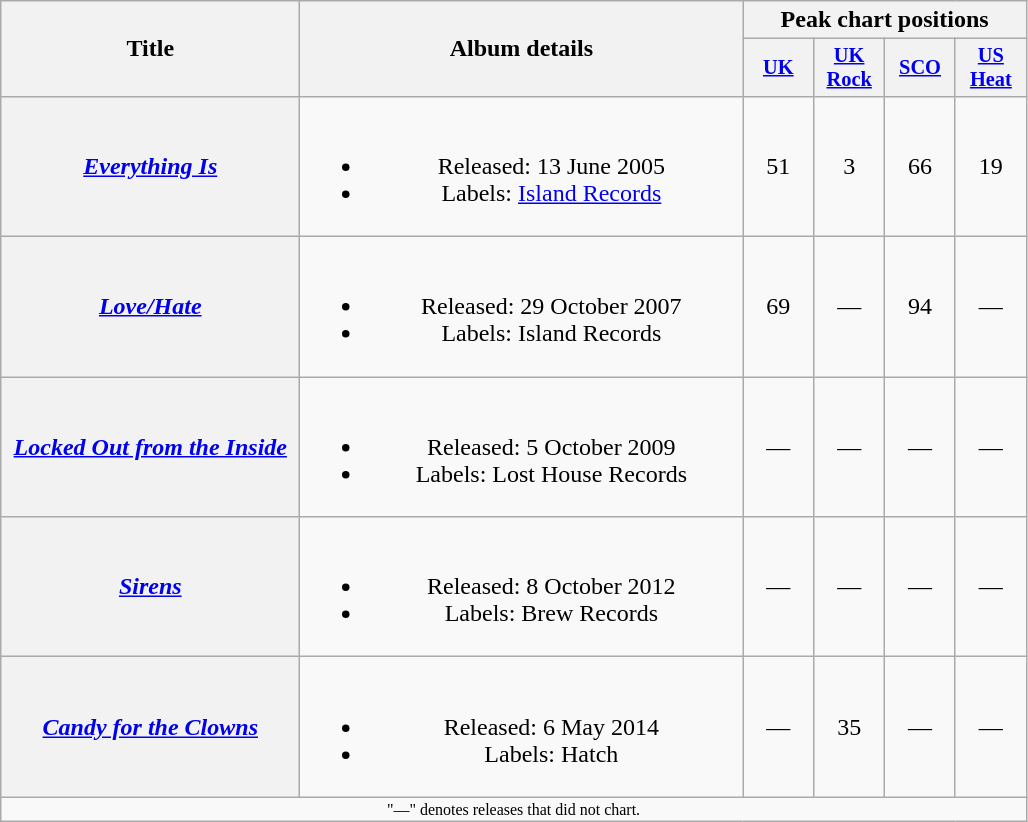<table class="wikitable plainrowheaders" style="text-align:center;">
<tr>
<th scope="col" rowspan="2" style="width:12em;">Title</th>
<th scope="col" rowspan="2" style="width:18em;">Album details</th>
<th scope="col" colspan="4">Peak chart positions</th>
</tr>
<tr>
<th scope="col" style="width:3em;font-size:85%;"><a href='#'>UK</a><br></th>
<th scope="col" style="width:3em;font-size:85%;"><a href='#'>UK<br>Rock</a><br></th>
<th scope="col" style="width:3em;font-size:85%;"><a href='#'>SCO</a><br></th>
<th scope="col" style="width:3em;font-size:85%;"><a href='#'>US Heat</a><br></th>
</tr>
<tr>
<th scope="row"><em><a href='#'>Everything Is</a></em></th>
<td><br><ul><li>Released: 13 June 2005</li><li>Labels: <a href='#'>Island Records</a></li></ul></td>
<td>51</td>
<td>3</td>
<td>66</td>
<td>19</td>
</tr>
<tr>
<th scope="row"><em><a href='#'>Love/Hate</a></em></th>
<td><br><ul><li>Released: 29 October 2007</li><li>Labels: Island Records</li></ul></td>
<td>69</td>
<td>—</td>
<td>94</td>
<td>—</td>
</tr>
<tr>
<th scope="row"><em><a href='#'>Locked Out from the Inside</a></em></th>
<td><br><ul><li>Released: 5 October 2009</li><li>Labels: Lost House Records</li></ul></td>
<td>—</td>
<td>—</td>
<td>—</td>
<td>—</td>
</tr>
<tr>
<th scope="row"><em><a href='#'>Sirens</a></em></th>
<td><br><ul><li>Released: 8 October 2012</li><li>Labels: Brew Records</li></ul></td>
<td>—</td>
<td>—</td>
<td>—</td>
<td>—</td>
</tr>
<tr>
<th scope="row"><em><a href='#'>Candy for the Clowns</a></em></th>
<td><br><ul><li>Released: 6 May 2014</li><li>Labels: Hatch</li></ul></td>
<td>—</td>
<td>35</td>
<td>—</td>
<td>—</td>
</tr>
<tr>
<td align="center" colspan="10" style="font-size: 8pt">"—" denotes releases that did not chart.</td>
</tr>
</table>
